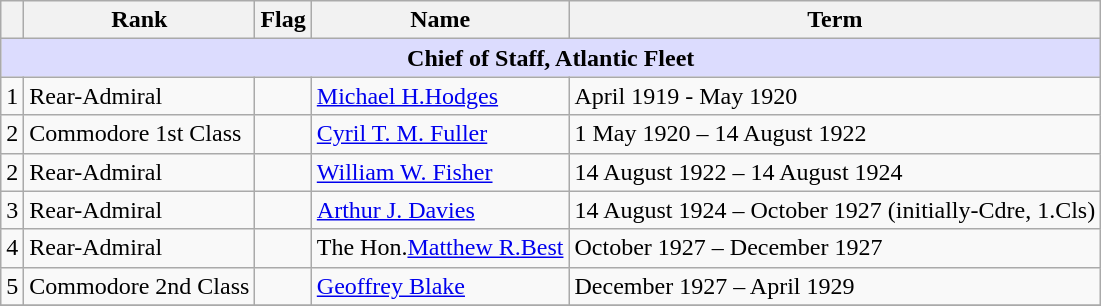<table class="wikitable">
<tr>
<th></th>
<th>Rank</th>
<th>Flag</th>
<th>Name</th>
<th>Term</th>
</tr>
<tr>
<td colspan="5" align="center" style="background:#dcdcfe;"><strong>Chief of Staff, Atlantic Fleet</strong></td>
</tr>
<tr>
<td>1</td>
<td>Rear-Admiral</td>
<td></td>
<td><a href='#'>Michael H.Hodges</a></td>
<td>April 1919 - May 1920 </td>
</tr>
<tr>
<td>2</td>
<td>Commodore 1st Class</td>
<td></td>
<td><a href='#'>Cyril T. M. Fuller</a></td>
<td>1 May 1920 – 14 August 1922</td>
</tr>
<tr>
<td>2</td>
<td>Rear-Admiral</td>
<td></td>
<td><a href='#'>William W. Fisher</a></td>
<td>14 August 1922 – 14 August 1924 </td>
</tr>
<tr>
<td>3</td>
<td>Rear-Admiral</td>
<td></td>
<td><a href='#'>Arthur J. Davies</a></td>
<td>14 August 1924 – October 1927 (initially-Cdre, 1.Cls)</td>
</tr>
<tr>
<td>4</td>
<td>Rear-Admiral</td>
<td></td>
<td>The Hon.<a href='#'>Matthew R.Best</a></td>
<td>October 1927 – December 1927</td>
</tr>
<tr>
<td>5</td>
<td>Commodore 2nd Class</td>
<td></td>
<td><a href='#'>Geoffrey Blake</a></td>
<td>December 1927 – April 1929 </td>
</tr>
<tr>
</tr>
</table>
